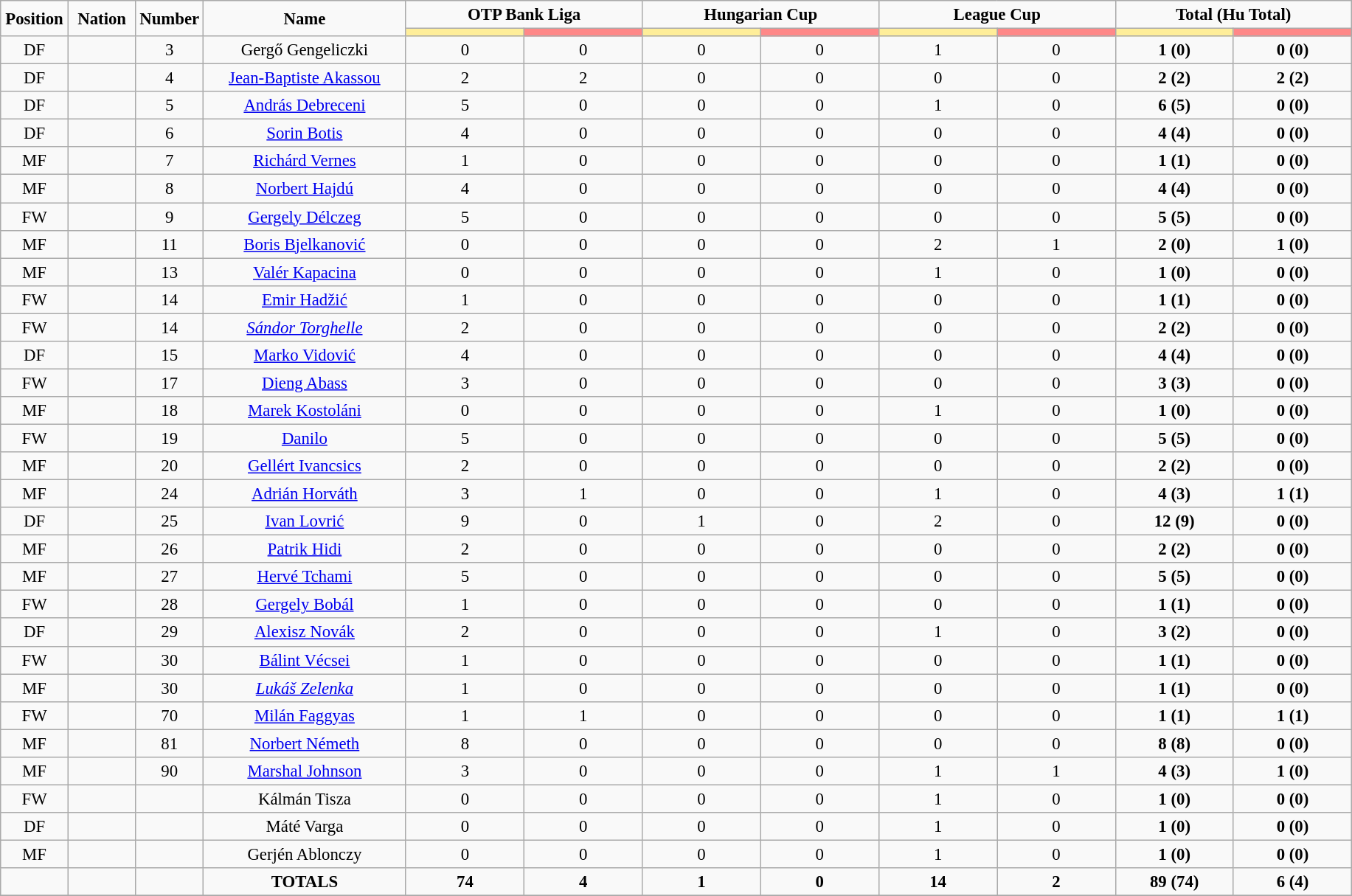<table class="wikitable" style="font-size: 95%; text-align: center;">
<tr>
<td rowspan="2" width="5%" align="center"><strong>Position</strong></td>
<td rowspan="2" width="5%" align="center"><strong>Nation</strong></td>
<td rowspan="2" width="5%" align="center"><strong>Number</strong></td>
<td rowspan="2" width="15%" align="center"><strong>Name</strong></td>
<td colspan="2" align="center"><strong>OTP Bank Liga</strong></td>
<td colspan="2" align="center"><strong>Hungarian Cup</strong></td>
<td colspan="2" align="center"><strong>League Cup</strong></td>
<td colspan="2" align="center"><strong>Total (Hu Total)</strong></td>
</tr>
<tr>
<th width=60 style="background: #FFEE99"></th>
<th width=60 style="background: #FF8888"></th>
<th width=60 style="background: #FFEE99"></th>
<th width=60 style="background: #FF8888"></th>
<th width=60 style="background: #FFEE99"></th>
<th width=60 style="background: #FF8888"></th>
<th width=60 style="background: #FFEE99"></th>
<th width=60 style="background: #FF8888"></th>
</tr>
<tr>
<td>DF</td>
<td></td>
<td>3</td>
<td>Gergő Gengeliczki</td>
<td>0</td>
<td>0</td>
<td>0</td>
<td>0</td>
<td>1</td>
<td>0</td>
<td><strong>1 (0)</strong></td>
<td><strong>0 (0)</strong></td>
</tr>
<tr>
<td>DF</td>
<td></td>
<td>4</td>
<td><a href='#'>Jean-Baptiste Akassou</a></td>
<td>2</td>
<td>2</td>
<td>0</td>
<td>0</td>
<td>0</td>
<td>0</td>
<td><strong>2 (2)</strong></td>
<td><strong>2 (2)</strong></td>
</tr>
<tr>
<td>DF</td>
<td></td>
<td>5</td>
<td><a href='#'>András Debreceni</a></td>
<td>5</td>
<td>0</td>
<td>0</td>
<td>0</td>
<td>1</td>
<td>0</td>
<td><strong>6 (5)</strong></td>
<td><strong>0 (0)</strong></td>
</tr>
<tr>
<td>DF</td>
<td></td>
<td>6</td>
<td><a href='#'>Sorin Botis</a></td>
<td>4</td>
<td>0</td>
<td>0</td>
<td>0</td>
<td>0</td>
<td>0</td>
<td><strong>4 (4)</strong></td>
<td><strong>0 (0)</strong></td>
</tr>
<tr>
<td>MF</td>
<td></td>
<td>7</td>
<td><a href='#'>Richárd Vernes</a></td>
<td>1</td>
<td>0</td>
<td>0</td>
<td>0</td>
<td>0</td>
<td>0</td>
<td><strong>1 (1)</strong></td>
<td><strong>0 (0)</strong></td>
</tr>
<tr>
<td>MF</td>
<td></td>
<td>8</td>
<td><a href='#'>Norbert Hajdú</a></td>
<td>4</td>
<td>0</td>
<td>0</td>
<td>0</td>
<td>0</td>
<td>0</td>
<td><strong>4 (4)</strong></td>
<td><strong>0 (0)</strong></td>
</tr>
<tr>
<td>FW</td>
<td></td>
<td>9</td>
<td><a href='#'>Gergely Délczeg</a></td>
<td>5</td>
<td>0</td>
<td>0</td>
<td>0</td>
<td>0</td>
<td>0</td>
<td><strong>5 (5)</strong></td>
<td><strong>0 (0)</strong></td>
</tr>
<tr>
<td>MF</td>
<td></td>
<td>11</td>
<td><a href='#'>Boris Bjelkanović</a></td>
<td>0</td>
<td>0</td>
<td>0</td>
<td>0</td>
<td>2</td>
<td>1</td>
<td><strong>2 (0)</strong></td>
<td><strong>1 (0)</strong></td>
</tr>
<tr>
<td>MF</td>
<td></td>
<td>13</td>
<td><a href='#'>Valér Kapacina</a></td>
<td>0</td>
<td>0</td>
<td>0</td>
<td>0</td>
<td>1</td>
<td>0</td>
<td><strong>1 (0)</strong></td>
<td><strong>0 (0)</strong></td>
</tr>
<tr>
<td>FW</td>
<td></td>
<td>14</td>
<td><a href='#'>Emir Hadžić</a></td>
<td>1</td>
<td>0</td>
<td>0</td>
<td>0</td>
<td>0</td>
<td>0</td>
<td><strong>1 (1)</strong></td>
<td><strong>0 (0)</strong></td>
</tr>
<tr>
<td>FW</td>
<td></td>
<td>14</td>
<td><em><a href='#'>Sándor Torghelle</a></em></td>
<td>2</td>
<td>0</td>
<td>0</td>
<td>0</td>
<td>0</td>
<td>0</td>
<td><strong>2 (2)</strong></td>
<td><strong>0 (0)</strong></td>
</tr>
<tr>
<td>DF</td>
<td></td>
<td>15</td>
<td><a href='#'>Marko Vidović</a></td>
<td>4</td>
<td>0</td>
<td>0</td>
<td>0</td>
<td>0</td>
<td>0</td>
<td><strong>4 (4)</strong></td>
<td><strong>0 (0)</strong></td>
</tr>
<tr>
<td>FW</td>
<td></td>
<td>17</td>
<td><a href='#'>Dieng Abass</a></td>
<td>3</td>
<td>0</td>
<td>0</td>
<td>0</td>
<td>0</td>
<td>0</td>
<td><strong>3 (3)</strong></td>
<td><strong>0 (0)</strong></td>
</tr>
<tr>
<td>MF</td>
<td></td>
<td>18</td>
<td><a href='#'>Marek Kostoláni</a></td>
<td>0</td>
<td>0</td>
<td>0</td>
<td>0</td>
<td>1</td>
<td>0</td>
<td><strong>1 (0)</strong></td>
<td><strong>0 (0)</strong></td>
</tr>
<tr>
<td>FW</td>
<td></td>
<td>19</td>
<td><a href='#'>Danilo</a></td>
<td>5</td>
<td>0</td>
<td>0</td>
<td>0</td>
<td>0</td>
<td>0</td>
<td><strong>5 (5)</strong></td>
<td><strong>0 (0)</strong></td>
</tr>
<tr>
<td>MF</td>
<td></td>
<td>20</td>
<td><a href='#'>Gellért Ivancsics</a></td>
<td>2</td>
<td>0</td>
<td>0</td>
<td>0</td>
<td>0</td>
<td>0</td>
<td><strong>2 (2)</strong></td>
<td><strong>0 (0)</strong></td>
</tr>
<tr>
<td>MF</td>
<td></td>
<td>24</td>
<td><a href='#'>Adrián Horváth</a></td>
<td>3</td>
<td>1</td>
<td>0</td>
<td>0</td>
<td>1</td>
<td>0</td>
<td><strong>4 (3)</strong></td>
<td><strong>1 (1)</strong></td>
</tr>
<tr>
<td>DF</td>
<td></td>
<td>25</td>
<td><a href='#'>Ivan Lovrić</a></td>
<td>9</td>
<td>0</td>
<td>1</td>
<td>0</td>
<td>2</td>
<td>0</td>
<td><strong>12 (9)</strong></td>
<td><strong>0 (0)</strong></td>
</tr>
<tr>
<td>MF</td>
<td></td>
<td>26</td>
<td><a href='#'>Patrik Hidi</a></td>
<td>2</td>
<td>0</td>
<td>0</td>
<td>0</td>
<td>0</td>
<td>0</td>
<td><strong>2 (2)</strong></td>
<td><strong>0 (0)</strong></td>
</tr>
<tr>
<td>MF</td>
<td></td>
<td>27</td>
<td><a href='#'>Hervé Tchami</a></td>
<td>5</td>
<td>0</td>
<td>0</td>
<td>0</td>
<td>0</td>
<td>0</td>
<td><strong>5 (5)</strong></td>
<td><strong>0 (0)</strong></td>
</tr>
<tr>
<td>FW</td>
<td></td>
<td>28</td>
<td><a href='#'>Gergely Bobál</a></td>
<td>1</td>
<td>0</td>
<td>0</td>
<td>0</td>
<td>0</td>
<td>0</td>
<td><strong>1 (1)</strong></td>
<td><strong>0 (0)</strong></td>
</tr>
<tr>
<td>DF</td>
<td></td>
<td>29</td>
<td><a href='#'>Alexisz Novák</a></td>
<td>2</td>
<td>0</td>
<td>0</td>
<td>0</td>
<td>1</td>
<td>0</td>
<td><strong>3 (2)</strong></td>
<td><strong>0 (0)</strong></td>
</tr>
<tr>
<td>FW</td>
<td></td>
<td>30</td>
<td><a href='#'>Bálint Vécsei</a></td>
<td>1</td>
<td>0</td>
<td>0</td>
<td>0</td>
<td>0</td>
<td>0</td>
<td><strong>1 (1)</strong></td>
<td><strong>0 (0)</strong></td>
</tr>
<tr>
<td>MF</td>
<td></td>
<td>30</td>
<td><em><a href='#'>Lukáš Zelenka</a></em></td>
<td>1</td>
<td>0</td>
<td>0</td>
<td>0</td>
<td>0</td>
<td>0</td>
<td><strong>1 (1)</strong></td>
<td><strong>0 (0)</strong></td>
</tr>
<tr>
<td>FW</td>
<td></td>
<td>70</td>
<td><a href='#'>Milán Faggyas</a></td>
<td>1</td>
<td>1</td>
<td>0</td>
<td>0</td>
<td>0</td>
<td>0</td>
<td><strong>1 (1)</strong></td>
<td><strong>1 (1)</strong></td>
</tr>
<tr>
<td>MF</td>
<td></td>
<td>81</td>
<td><a href='#'>Norbert Németh</a></td>
<td>8</td>
<td>0</td>
<td>0</td>
<td>0</td>
<td>0</td>
<td>0</td>
<td><strong>8 (8)</strong></td>
<td><strong>0 (0)</strong></td>
</tr>
<tr>
<td>MF</td>
<td></td>
<td>90</td>
<td><a href='#'>Marshal Johnson</a></td>
<td>3</td>
<td>0</td>
<td>0</td>
<td>0</td>
<td>1</td>
<td>1</td>
<td><strong>4 (3)</strong></td>
<td><strong>1 (0)</strong></td>
</tr>
<tr>
<td>FW</td>
<td></td>
<td></td>
<td>Kálmán Tisza</td>
<td>0</td>
<td>0</td>
<td>0</td>
<td>0</td>
<td>1</td>
<td>0</td>
<td><strong>1 (0)</strong></td>
<td><strong>0 (0)</strong></td>
</tr>
<tr>
<td>DF</td>
<td></td>
<td></td>
<td>Máté Varga</td>
<td>0</td>
<td>0</td>
<td>0</td>
<td>0</td>
<td>1</td>
<td>0</td>
<td><strong>1 (0)</strong></td>
<td><strong>0 (0)</strong></td>
</tr>
<tr>
<td>MF</td>
<td></td>
<td></td>
<td>Gerjén Ablonczy</td>
<td>0</td>
<td>0</td>
<td>0</td>
<td>0</td>
<td>1</td>
<td>0</td>
<td><strong>1 (0)</strong></td>
<td><strong>0 (0)</strong></td>
</tr>
<tr>
<td></td>
<td></td>
<td></td>
<td><strong>TOTALS</strong></td>
<td><strong>74</strong></td>
<td><strong>4</strong></td>
<td><strong>1</strong></td>
<td><strong>0</strong></td>
<td><strong>14</strong></td>
<td><strong>2</strong></td>
<td><strong>89 (74)</strong></td>
<td><strong>6 (4)</strong></td>
</tr>
<tr>
</tr>
</table>
